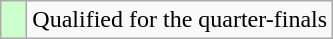<table class="wikitable">
<tr>
<td width=10px bgcolor="#ccffcc"></td>
<td>Qualified for the quarter-finals</td>
</tr>
</table>
